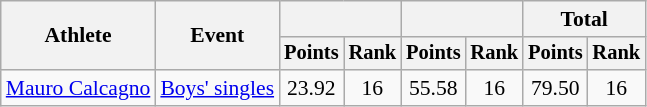<table class="wikitable" style="font-size:90%">
<tr>
<th rowspan="2">Athlete</th>
<th rowspan="2">Event</th>
<th colspan="2"></th>
<th colspan="2"></th>
<th colspan="2">Total</th>
</tr>
<tr style="font-size:95%">
<th>Points</th>
<th>Rank</th>
<th>Points</th>
<th>Rank</th>
<th>Points</th>
<th>Rank</th>
</tr>
<tr align=center>
<td align=left><a href='#'>Mauro Calcagno</a></td>
<td align=left><a href='#'>Boys' singles</a></td>
<td>23.92</td>
<td>16</td>
<td>55.58</td>
<td>16</td>
<td>79.50</td>
<td>16</td>
</tr>
</table>
